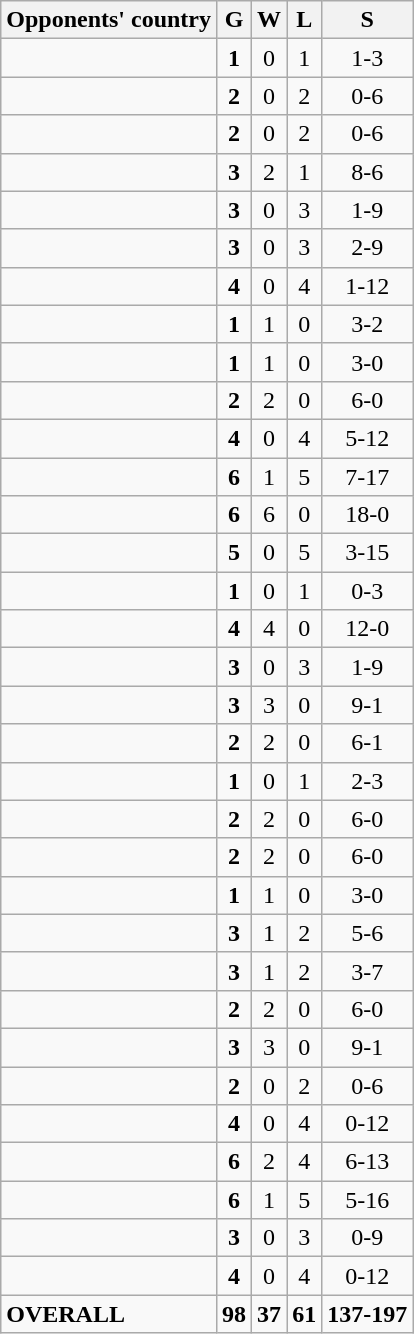<table class="wikitable">
<tr>
<th>Opponents' country</th>
<th>G</th>
<th>W</th>
<th>L</th>
<th>S</th>
</tr>
<tr>
<td align=left></td>
<td style="text-align:center;"><strong>1</strong></td>
<td style="text-align:center;">0</td>
<td style="text-align:center;">1</td>
<td style="text-align:center;">1-3</td>
</tr>
<tr>
<td align=left></td>
<td style="text-align:center;"><strong>2</strong></td>
<td style="text-align:center;">0</td>
<td style="text-align:center;">2</td>
<td style="text-align:center;">0-6</td>
</tr>
<tr>
<td align=left></td>
<td style="text-align:center;"><strong>2</strong></td>
<td style="text-align:center;">0</td>
<td style="text-align:center;">2</td>
<td style="text-align:center;">0-6</td>
</tr>
<tr>
<td align=left></td>
<td style="text-align:center;"><strong>3</strong></td>
<td style="text-align:center;">2</td>
<td style="text-align:center;">1</td>
<td style="text-align:center;">8-6</td>
</tr>
<tr>
<td align=left></td>
<td style="text-align:center;"><strong>3</strong></td>
<td style="text-align:center;">0</td>
<td style="text-align:center;">3</td>
<td style="text-align:center;">1-9</td>
</tr>
<tr>
<td align=left></td>
<td style="text-align:center;"><strong>3</strong></td>
<td style="text-align:center;">0</td>
<td style="text-align:center;">3</td>
<td style="text-align:center;">2-9</td>
</tr>
<tr>
<td align=left></td>
<td style="text-align:center;"><strong>4</strong></td>
<td style="text-align:center;">0</td>
<td style="text-align:center;">4</td>
<td style="text-align:center;">1-12</td>
</tr>
<tr>
<td align=left></td>
<td style="text-align:center;"><strong>1</strong></td>
<td style="text-align:center;">1</td>
<td style="text-align:center;">0</td>
<td style="text-align:center;">3-2</td>
</tr>
<tr>
<td align=left></td>
<td style="text-align:center;"><strong>1</strong></td>
<td style="text-align:center;">1</td>
<td style="text-align:center;">0</td>
<td style="text-align:center;">3-0</td>
</tr>
<tr>
<td align=left></td>
<td style="text-align:center;"><strong>2</strong></td>
<td style="text-align:center;">2</td>
<td style="text-align:center;">0</td>
<td style="text-align:center;">6-0</td>
</tr>
<tr>
<td align=left></td>
<td style="text-align:center;"><strong>4</strong></td>
<td style="text-align:center;">0</td>
<td style="text-align:center;">4</td>
<td style="text-align:center;">5-12</td>
</tr>
<tr>
<td align=left></td>
<td style="text-align:center;"><strong>6</strong></td>
<td style="text-align:center;">1</td>
<td style="text-align:center;">5</td>
<td style="text-align:center;">7-17</td>
</tr>
<tr>
<td align=left></td>
<td style="text-align:center;"><strong>6</strong></td>
<td style="text-align:center;">6</td>
<td style="text-align:center;">0</td>
<td style="text-align:center;">18-0</td>
</tr>
<tr>
<td align=left></td>
<td style="text-align:center;"><strong>5</strong></td>
<td style="text-align:center;">0</td>
<td style="text-align:center;">5</td>
<td style="text-align:center;">3-15</td>
</tr>
<tr>
<td align=left></td>
<td style="text-align:center;"><strong>1</strong></td>
<td style="text-align:center;">0</td>
<td style="text-align:center;">1</td>
<td style="text-align:center;">0-3</td>
</tr>
<tr>
<td align=left></td>
<td style="text-align:center;"><strong>4</strong></td>
<td style="text-align:center;">4</td>
<td style="text-align:center;">0</td>
<td style="text-align:center;">12-0</td>
</tr>
<tr>
<td align=left></td>
<td style="text-align:center;"><strong>3</strong></td>
<td style="text-align:center;">0</td>
<td style="text-align:center;">3</td>
<td style="text-align:center;">1-9</td>
</tr>
<tr>
<td align=left></td>
<td style="text-align:center;"><strong>3</strong></td>
<td style="text-align:center;">3</td>
<td style="text-align:center;">0</td>
<td style="text-align:center;">9-1</td>
</tr>
<tr>
<td align=left></td>
<td style="text-align:center;"><strong>2</strong></td>
<td style="text-align:center;">2</td>
<td style="text-align:center;">0</td>
<td style="text-align:center;">6-1</td>
</tr>
<tr>
<td align=left></td>
<td style="text-align:center;"><strong>1</strong></td>
<td style="text-align:center;">0</td>
<td style="text-align:center;">1</td>
<td style="text-align:center;">2-3</td>
</tr>
<tr>
<td align=left></td>
<td style="text-align:center;"><strong>2</strong></td>
<td style="text-align:center;">2</td>
<td style="text-align:center;">0</td>
<td style="text-align:center;">6-0</td>
</tr>
<tr>
<td align=left></td>
<td style="text-align:center;"><strong>2</strong></td>
<td style="text-align:center;">2</td>
<td style="text-align:center;">0</td>
<td style="text-align:center;">6-0</td>
</tr>
<tr>
<td align=left></td>
<td style="text-align:center;"><strong>1</strong></td>
<td style="text-align:center;">1</td>
<td style="text-align:center;">0</td>
<td style="text-align:center;">3-0</td>
</tr>
<tr>
<td align=left></td>
<td style="text-align:center;"><strong>3</strong></td>
<td style="text-align:center;">1</td>
<td style="text-align:center;">2</td>
<td style="text-align:center;">5-6</td>
</tr>
<tr>
<td align=left></td>
<td style="text-align:center;"><strong>3</strong></td>
<td style="text-align:center;">1</td>
<td style="text-align:center;">2</td>
<td style="text-align:center;">3-7</td>
</tr>
<tr>
<td align=left></td>
<td style="text-align:center;"><strong>2</strong></td>
<td style="text-align:center;">2</td>
<td style="text-align:center;">0</td>
<td style="text-align:center;">6-0</td>
</tr>
<tr>
<td align=left></td>
<td style="text-align:center;"><strong>3</strong></td>
<td style="text-align:center;">3</td>
<td style="text-align:center;">0</td>
<td style="text-align:center;">9-1</td>
</tr>
<tr>
<td align=left></td>
<td style="text-align:center;"><strong>2</strong></td>
<td style="text-align:center;">0</td>
<td style="text-align:center;">2</td>
<td style="text-align:center;">0-6</td>
</tr>
<tr>
<td align=left></td>
<td style="text-align:center;"><strong>4</strong></td>
<td style="text-align:center;">0</td>
<td style="text-align:center;">4</td>
<td style="text-align:center;">0-12</td>
</tr>
<tr>
<td align=left></td>
<td style="text-align:center;"><strong>6</strong></td>
<td style="text-align:center;">2</td>
<td style="text-align:center;">4</td>
<td style="text-align:center;">6-13</td>
</tr>
<tr>
<td align=left></td>
<td style="text-align:center;"><strong>6</strong></td>
<td style="text-align:center;">1</td>
<td style="text-align:center;">5</td>
<td style="text-align:center;">5-16</td>
</tr>
<tr>
<td align=left></td>
<td style="text-align:center;"><strong>3</strong></td>
<td style="text-align:center;">0</td>
<td style="text-align:center;">3</td>
<td style="text-align:center;">0-9</td>
</tr>
<tr>
<td align=left></td>
<td style="text-align:center;"><strong>4</strong></td>
<td style="text-align:center;">0</td>
<td style="text-align:center;">4</td>
<td style="text-align:center;">0-12</td>
</tr>
<tr>
<td align=left><strong>OVERALL</strong></td>
<td style="text-align:center;"><strong>98</strong></td>
<td style="text-align:center;"><strong>37</strong></td>
<td style="text-align:center;"><strong>61</strong></td>
<td style="text-align:center;"><strong>137-197</strong></td>
</tr>
</table>
